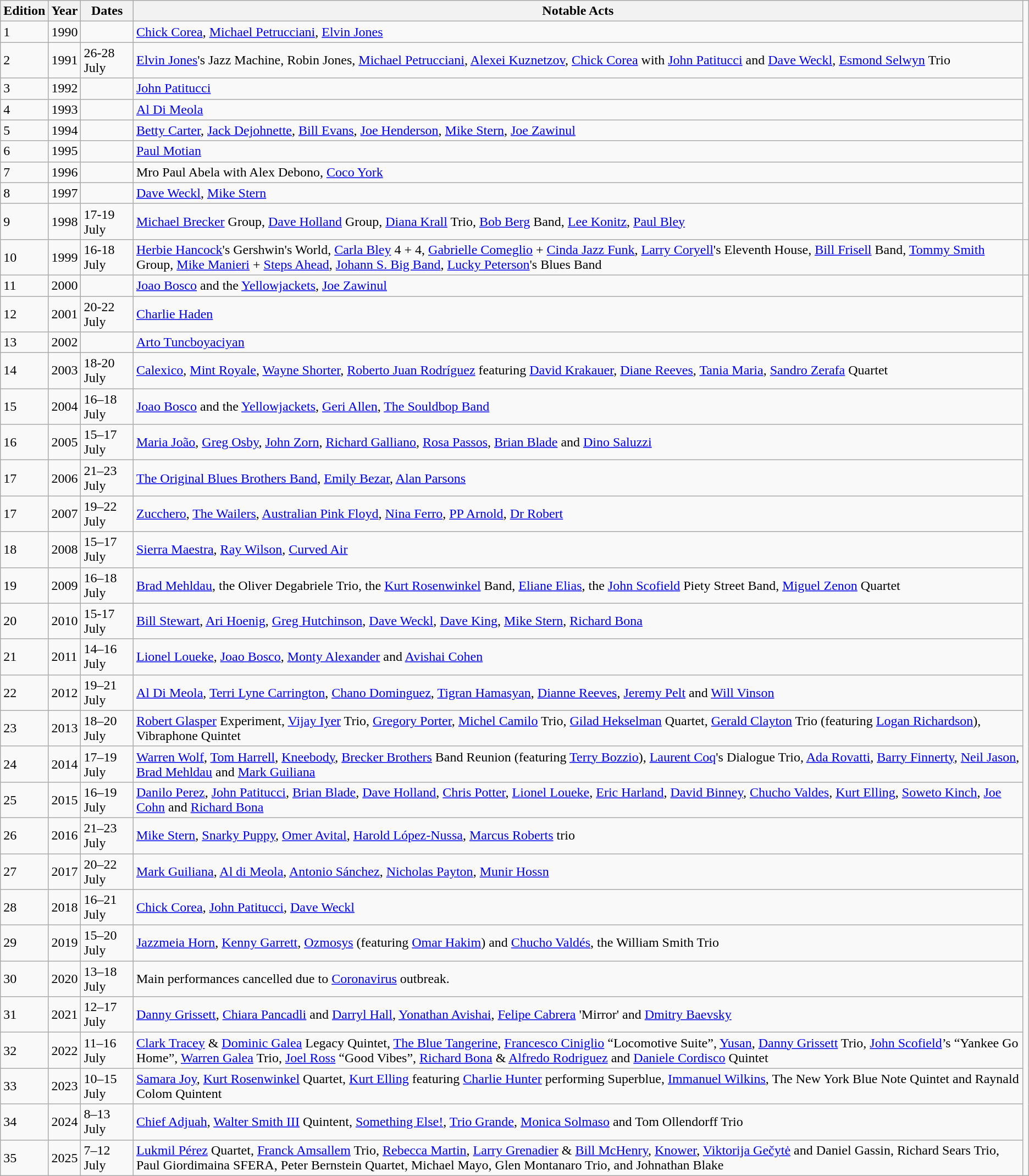<table class="wikitable">
<tr>
<th>Edition</th>
<th>Year</th>
<th>Dates</th>
<th>Notable Acts</th>
</tr>
<tr>
<td>1</td>
<td>1990</td>
<td></td>
<td><a href='#'>Chick Corea</a>, <a href='#'>Michael Petrucciani</a>, <a href='#'>Elvin Jones</a></td>
</tr>
<tr>
<td>2</td>
<td>1991</td>
<td>26-28 July</td>
<td><a href='#'>Elvin Jones</a>'s Jazz Machine, Robin Jones,  <a href='#'>Michael Petrucciani</a>, <a href='#'>Alexei Kuznetzov</a>, <a href='#'>Chick Corea</a> with <a href='#'>John Patitucci</a> and <a href='#'>Dave Weckl</a>, <a href='#'>Esmond Selwyn</a> Trio</td>
</tr>
<tr>
<td>3</td>
<td>1992</td>
<td></td>
<td><a href='#'>John Patitucci</a></td>
</tr>
<tr>
<td>4</td>
<td>1993</td>
<td></td>
<td><a href='#'>Al Di Meola</a></td>
</tr>
<tr>
<td>5</td>
<td>1994</td>
<td></td>
<td><a href='#'>Betty Carter</a>, <a href='#'>Jack Dejohnette</a>, <a href='#'>Bill Evans</a>, <a href='#'>Joe Henderson</a>, <a href='#'>Mike Stern</a>, <a href='#'>Joe Zawinul</a></td>
</tr>
<tr>
<td>6</td>
<td>1995</td>
<td></td>
<td><a href='#'>Paul Motian</a></td>
</tr>
<tr>
<td>7</td>
<td>1996</td>
<td></td>
<td>Mro Paul Abela with Alex Debono, <a href='#'>Coco York</a></td>
</tr>
<tr>
<td>8</td>
<td>1997</td>
<td></td>
<td><a href='#'>Dave Weckl</a>, <a href='#'>Mike Stern</a></td>
</tr>
<tr>
<td>9</td>
<td>1998</td>
<td>17-19 July</td>
<td><a href='#'>Michael Brecker</a> Group, <a href='#'>Dave Holland</a> Group, <a href='#'>Diana Krall</a> Trio, <a href='#'>Bob Berg</a> Band, <a href='#'>Lee Konitz</a>, <a href='#'>Paul Bley</a></td>
</tr>
<tr>
<td>10</td>
<td>1999</td>
<td>16-18 July</td>
<td><a href='#'>Herbie Hancock</a>'s Gershwin's World, <a href='#'>Carla Bley</a> 4 + 4, <a href='#'>Gabrielle Comeglio</a> + <a href='#'>Cinda Jazz Funk</a>, <a href='#'>Larry Coryell</a>'s Eleventh House, <a href='#'>Bill Frisell</a> Band, <a href='#'>Tommy Smith</a> Group, <a href='#'>Mike Manieri</a> + <a href='#'>Steps Ahead</a>, <a href='#'>Johann S. Big Band</a>, <a href='#'>Lucky Peterson</a>'s Blues Band</td>
<td></td>
</tr>
<tr>
<td>11</td>
<td>2000</td>
<td></td>
<td><a href='#'>Joao Bosco</a> and the <a href='#'>Yellowjackets</a>, <a href='#'>Joe Zawinul</a></td>
</tr>
<tr>
<td>12</td>
<td>2001</td>
<td>20-22 July</td>
<td><a href='#'>Charlie Haden</a></td>
</tr>
<tr>
<td>13</td>
<td>2002</td>
<td></td>
<td><a href='#'>Arto Tuncboyaciyan</a></td>
</tr>
<tr>
<td>14</td>
<td>2003</td>
<td>18-20 July</td>
<td><a href='#'>Calexico</a>, <a href='#'>Mint Royale</a>, <a href='#'>Wayne Shorter</a>, <a href='#'>Roberto Juan Rodríguez</a> featuring <a href='#'>David Krakauer</a>, <a href='#'>Diane Reeves</a>, <a href='#'>Tania Maria</a>, <a href='#'>Sandro Zerafa</a> Quartet</td>
</tr>
<tr>
<td>15</td>
<td>2004</td>
<td>16–18 July</td>
<td><a href='#'>Joao Bosco</a> and the <a href='#'>Yellowjackets</a>, <a href='#'>Geri Allen</a>, <a href='#'>The Souldbop Band</a></td>
</tr>
<tr>
<td>16</td>
<td>2005</td>
<td>15–17 July</td>
<td><a href='#'>Maria João</a>, <a href='#'>Greg Osby</a>, <a href='#'>John Zorn</a>, <a href='#'>Richard Galliano</a>, <a href='#'>Rosa Passos</a>, <a href='#'>Brian Blade</a> and <a href='#'>Dino Saluzzi</a></td>
</tr>
<tr>
<td>17</td>
<td>2006</td>
<td>21–23 July</td>
<td><a href='#'>The Original Blues Brothers Band</a>, <a href='#'>Emily Bezar</a>, <a href='#'>Alan Parsons</a></td>
</tr>
<tr>
<td>17</td>
<td>2007</td>
<td>19–22 July</td>
<td><a href='#'>Zucchero</a>, <a href='#'>The Wailers</a>, <a href='#'>Australian Pink Floyd</a>, <a href='#'>Nina Ferro</a>, <a href='#'>PP Arnold</a>, <a href='#'>Dr Robert</a></td>
</tr>
<tr>
<td>18</td>
<td>2008</td>
<td>15–17 July</td>
<td><a href='#'>Sierra Maestra</a>, <a href='#'>Ray Wilson</a>, <a href='#'>Curved Air</a></td>
</tr>
<tr>
<td>19</td>
<td>2009</td>
<td>16–18 July</td>
<td><a href='#'>Brad Mehldau</a>, the Oliver Degabriele Trio, the <a href='#'>Kurt Rosenwinkel</a> Band, <a href='#'>Eliane Elias</a>, the <a href='#'>John Scofield</a> Piety Street Band, <a href='#'>Miguel Zenon</a> Quartet</td>
</tr>
<tr>
<td>20</td>
<td>2010</td>
<td>15-17 July</td>
<td><a href='#'>Bill Stewart</a>, <a href='#'>Ari Hoenig</a>, <a href='#'>Greg Hutchinson</a>, <a href='#'>Dave Weckl</a>, <a href='#'>Dave King</a>, <a href='#'>Mike Stern</a>, <a href='#'>Richard Bona</a></td>
</tr>
<tr>
<td>21</td>
<td>2011</td>
<td>14–16 July</td>
<td><a href='#'>Lionel Loueke</a>, <a href='#'>Joao Bosco</a>, <a href='#'>Monty Alexander</a> and <a href='#'>Avishai Cohen</a></td>
</tr>
<tr>
<td>22</td>
<td>2012</td>
<td>19–21 July</td>
<td><a href='#'>Al Di Meola</a>, <a href='#'>Terri Lyne Carrington</a>, <a href='#'>Chano Dominguez</a>, <a href='#'>Tigran Hamasyan</a>, <a href='#'>Dianne Reeves</a>, <a href='#'>Jeremy Pelt</a> and <a href='#'>Will Vinson</a></td>
</tr>
<tr>
<td>23</td>
<td>2013</td>
<td>18–20 July</td>
<td><a href='#'>Robert Glasper</a> Experiment, <a href='#'>Vijay Iyer</a> Trio, <a href='#'>Gregory Porter</a>, <a href='#'>Michel Camilo</a> Trio, <a href='#'>Gilad Hekselman</a> Quartet, <a href='#'>Gerald Clayton</a> Trio (featuring <a href='#'>Logan Richardson</a>),  Vibraphone Quintet</td>
</tr>
<tr>
<td>24</td>
<td>2014</td>
<td>17–19 July</td>
<td><a href='#'>Warren Wolf</a>, <a href='#'>Tom Harrell</a>, <a href='#'>Kneebody</a>, <a href='#'>Brecker Brothers</a> Band Reunion (featuring <a href='#'>Terry Bozzio</a>), <a href='#'>Laurent Coq</a>'s Dialogue Trio, <a href='#'>Ada Rovatti</a>, <a href='#'>Barry Finnerty</a>, <a href='#'>Neil Jason</a>, <a href='#'>Brad Mehldau</a> and <a href='#'>Mark Guiliana</a></td>
</tr>
<tr>
<td>25</td>
<td>2015</td>
<td>16–19 July</td>
<td><a href='#'>Danilo Perez</a>, <a href='#'>John Patitucci</a>, <a href='#'>Brian Blade</a>, <a href='#'>Dave Holland</a>, <a href='#'>Chris Potter</a>, <a href='#'>Lionel Loueke</a>, <a href='#'>Eric Harland</a>, <a href='#'>David Binney</a>, <a href='#'>Chucho Valdes</a>, <a href='#'>Kurt Elling</a>, <a href='#'>Soweto Kinch</a>, <a href='#'>Joe Cohn</a> and <a href='#'>Richard Bona</a></td>
</tr>
<tr>
<td>26</td>
<td>2016</td>
<td>21–23 July</td>
<td><a href='#'>Mike Stern</a>, <a href='#'>Snarky Puppy</a>, <a href='#'>Omer Avital</a>, <a href='#'>Harold López-Nussa</a>, <a href='#'>Marcus Roberts</a> trio</td>
</tr>
<tr>
<td>27</td>
<td>2017</td>
<td>20–22 July</td>
<td><a href='#'>Mark Guiliana</a>, <a href='#'>Al di Meola</a>, <a href='#'>Antonio Sánchez</a>, <a href='#'>Nicholas Payton</a>, <a href='#'>Munir Hossn</a></td>
</tr>
<tr>
<td>28</td>
<td>2018</td>
<td>16–21 July</td>
<td><a href='#'>Chick Corea</a>, <a href='#'>John Patitucci</a>, <a href='#'>Dave Weckl</a></td>
</tr>
<tr>
<td>29</td>
<td>2019</td>
<td>15–20 July</td>
<td><a href='#'>Jazzmeia Horn</a>, <a href='#'>Kenny Garrett</a>, <a href='#'>Ozmosys</a> (featuring <a href='#'>Omar Hakim</a>) and <a href='#'>Chucho Valdés</a>, the William Smith Trio</td>
</tr>
<tr>
<td>30</td>
<td>2020</td>
<td>13–18 July</td>
<td>Main performances cancelled due to <a href='#'>Coronavirus</a> outbreak.</td>
</tr>
<tr>
<td>31</td>
<td>2021</td>
<td>12–17 July</td>
<td><a href='#'>Danny Grissett</a>, <a href='#'>Chiara Pancadli</a> and <a href='#'>Darryl Hall</a>, <a href='#'>Yonathan Avishai</a>, <a href='#'>Felipe Cabrera</a> 'Mirror' and <a href='#'>Dmitry Baevsky</a></td>
</tr>
<tr>
<td>32</td>
<td>2022</td>
<td>11–16 July</td>
<td><a href='#'>Clark Tracey</a> & <a href='#'>Dominic Galea</a> Legacy Quintet, <a href='#'>The Blue Tangerine</a>, <a href='#'>Francesco Ciniglio</a> “Locomotive Suite”, <a href='#'>Yusan</a>, <a href='#'>Danny Grissett</a> Trio, <a href='#'>John Scofield</a>’s “Yankee Go Home”, <a href='#'>Warren Galea</a> Trio, <a href='#'>Joel Ross</a> “Good Vibes”, <a href='#'>Richard Bona</a> & <a href='#'>Alfredo Rodriguez</a> and <a href='#'>Daniele Cordisco</a> Quintet</td>
</tr>
<tr>
<td>33</td>
<td>2023</td>
<td>10–15 July</td>
<td><a href='#'>Samara Joy</a>, <a href='#'>Kurt Rosenwinkel</a> Quartet, <a href='#'>Kurt Elling</a> featuring <a href='#'>Charlie Hunter</a> performing Superblue, <a href='#'>Immanuel Wilkins</a>, The New York Blue Note Quintet and Raynald Colom Quintent</td>
</tr>
<tr>
<td>34</td>
<td>2024</td>
<td>8–13 July</td>
<td><a href='#'>Chief Adjuah</a>, <a href='#'>Walter Smith III</a> Quintent, <a href='#'>Something Else!</a>, <a href='#'>Trio Grande</a>, <a href='#'>Monica Solmaso</a> and Tom Ollendorff Trio</td>
</tr>
<tr>
<td>35</td>
<td>2025</td>
<td>7–12 July</td>
<td><a href='#'>Lukmil Pérez</a> Quartet, <a href='#'>Franck Amsallem</a> Trio, <a href='#'>Rebecca Martin</a>, <a href='#'>Larry Grenadier</a> & <a href='#'>Bill McHenry</a>, <a href='#'>Knower</a>, <a href='#'>Viktorija Gečytė</a> and Daniel Gassin, Richard Sears Trio, Paul Giordimaina SFERA, Peter Bernstein Quartet, Michael Mayo, Glen Montanaro Trio, and Johnathan Blake</td>
</tr>
</table>
